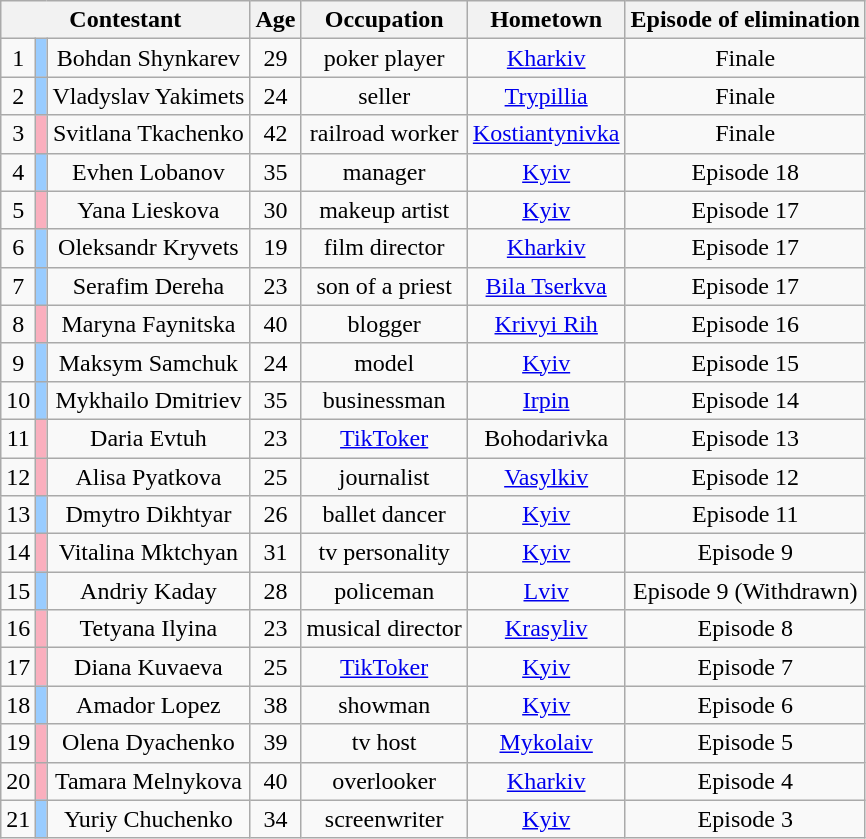<table class="wikitable" style="text-align:center" style="width:80%;">
<tr>
<th colspan="3">Contestant</th>
<th>Age</th>
<th>Occupation</th>
<th>Hometown</th>
<th>Episode of elimination</th>
</tr>
<tr>
<td>1</td>
<td style="background:#9cf;"></td>
<td>Bohdan Shynkarev</td>
<td>29</td>
<td>poker player</td>
<td><a href='#'>Kharkiv</a></td>
<td>Finale</td>
</tr>
<tr>
<td>2</td>
<td style="background:#9cf;"></td>
<td>Vladyslav Yakimets</td>
<td>24</td>
<td>seller</td>
<td><a href='#'>Trypillia</a></td>
<td>Finale</td>
</tr>
<tr>
<td>3</td>
<td style="background:#faafbe"></td>
<td>Svitlana Tkachenko</td>
<td>42</td>
<td>railroad worker</td>
<td><a href='#'>Kostiantynivka</a></td>
<td>Finale</td>
</tr>
<tr>
<td>4</td>
<td style="background:#9cf;"></td>
<td>Evhen Lobanov</td>
<td>35</td>
<td>manager</td>
<td><a href='#'>Kyiv</a></td>
<td>Episode 18</td>
</tr>
<tr>
<td>5</td>
<td style="background:#faafbe"></td>
<td>Yana Lieskova</td>
<td>30</td>
<td>makeup artist</td>
<td><a href='#'>Kyiv</a></td>
<td>Episode 17</td>
</tr>
<tr>
<td>6</td>
<td style="background:#9cf;"></td>
<td>Oleksandr Kryvets</td>
<td>19</td>
<td>film director</td>
<td><a href='#'>Kharkiv</a></td>
<td>Episode 17</td>
</tr>
<tr>
<td>7</td>
<td style="background:#9cf;"></td>
<td>Serafim Dereha</td>
<td>23</td>
<td>son of a priest</td>
<td><a href='#'>Bila Tserkva</a></td>
<td>Episode 17</td>
</tr>
<tr>
<td>8</td>
<td style="background:#faafbe"></td>
<td>Maryna Faynitska</td>
<td>40</td>
<td>blogger</td>
<td><a href='#'>Krivyi Rih</a></td>
<td>Episode 16</td>
</tr>
<tr>
<td>9</td>
<td style="background:#9cf;"></td>
<td>Maksym Samchuk</td>
<td>24</td>
<td>model</td>
<td><a href='#'>Kyiv</a></td>
<td>Episode 15</td>
</tr>
<tr>
<td>10</td>
<td style="background:#9cf;"></td>
<td>Mykhailo Dmitriev</td>
<td>35</td>
<td>businessman</td>
<td><a href='#'>Irpin</a></td>
<td>Episode 14</td>
</tr>
<tr>
<td>11</td>
<td style="background:#faafbe"></td>
<td>Daria Evtuh</td>
<td>23</td>
<td><a href='#'>TikToker</a></td>
<td>Bohodarivka</td>
<td>Episode 13</td>
</tr>
<tr>
<td>12</td>
<td style="background:#faafbe"></td>
<td>Alisa Pyatkova</td>
<td>25</td>
<td>journalist</td>
<td><a href='#'>Vasylkiv</a></td>
<td>Episode 12</td>
</tr>
<tr>
<td>13</td>
<td style="background:#9cf;"></td>
<td>Dmytro Dikhtyar</td>
<td>26</td>
<td>ballet dancer</td>
<td><a href='#'>Kyiv</a></td>
<td>Episode 11</td>
</tr>
<tr>
<td>14</td>
<td style="background:#faafbe"></td>
<td>Vitalina Mktchyan</td>
<td>31</td>
<td>tv personality</td>
<td><a href='#'>Kyiv</a></td>
<td>Episode 9</td>
</tr>
<tr>
<td>15</td>
<td style="background:#9cf;"></td>
<td>Andriy Kaday</td>
<td>28</td>
<td>policeman</td>
<td><a href='#'>Lviv</a></td>
<td>Episode 9 (Withdrawn)</td>
</tr>
<tr>
<td>16</td>
<td style="background:#faafbe"></td>
<td>Tetyana Ilyina</td>
<td>23</td>
<td>musical director</td>
<td><a href='#'>Krasyliv</a></td>
<td>Episode 8</td>
</tr>
<tr>
<td>17</td>
<td style="background:#faafbe"></td>
<td>Diana Kuvaeva</td>
<td>25</td>
<td><a href='#'>TikToker</a></td>
<td><a href='#'>Kyiv</a></td>
<td>Episode 7</td>
</tr>
<tr>
<td>18</td>
<td style="background:#9cf;"></td>
<td>Amador Lopez</td>
<td>38</td>
<td>showman</td>
<td><a href='#'>Kyiv</a></td>
<td>Episode 6</td>
</tr>
<tr>
<td>19</td>
<td style="background:#faafbe"></td>
<td>Olena Dyachenko</td>
<td>39</td>
<td>tv host</td>
<td><a href='#'>Mykolaiv</a></td>
<td>Episode 5</td>
</tr>
<tr>
<td>20</td>
<td style="background:#faafbe"></td>
<td>Tamara Melnykova</td>
<td>40</td>
<td>overlooker</td>
<td><a href='#'>Kharkiv</a></td>
<td>Episode 4</td>
</tr>
<tr>
<td>21</td>
<td style="background:#9cf;"></td>
<td>Yuriy Chuchenko</td>
<td>34</td>
<td>screenwriter</td>
<td><a href='#'>Kyiv</a></td>
<td>Episode 3</td>
</tr>
</table>
